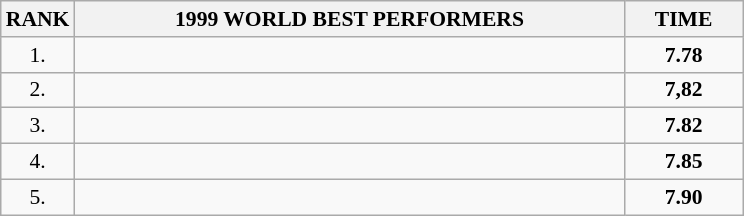<table class="wikitable" style="border-collapse: collapse; font-size: 90%;">
<tr>
<th>RANK</th>
<th align="center" style="width: 25em">1999 WORLD BEST PERFORMERS</th>
<th align="center" style="width: 5em">TIME</th>
</tr>
<tr>
<td align="center">1.</td>
<td></td>
<td align="center"><strong>7.78</strong></td>
</tr>
<tr>
<td align="center">2.</td>
<td></td>
<td align="center"><strong>7,82</strong></td>
</tr>
<tr>
<td align="center">3.</td>
<td></td>
<td align="center"><strong>7.82</strong></td>
</tr>
<tr>
<td align="center">4.</td>
<td></td>
<td align="center"><strong>7.85</strong></td>
</tr>
<tr>
<td align="center">5.</td>
<td></td>
<td align="center"><strong>7.90</strong></td>
</tr>
</table>
